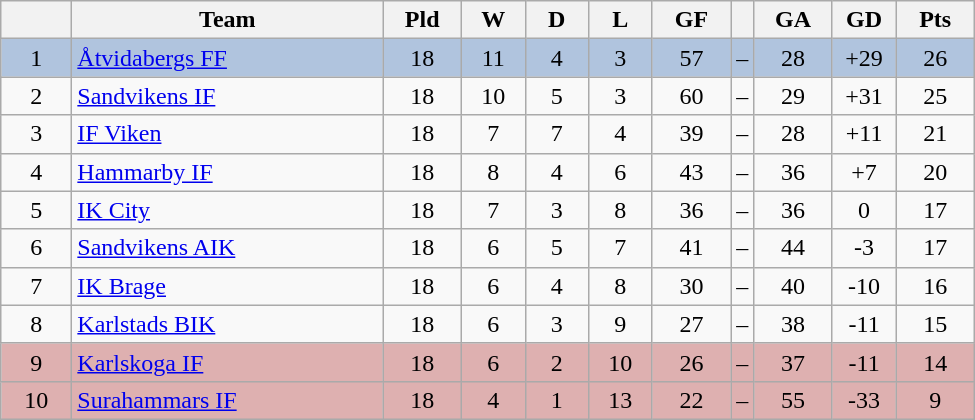<table class="wikitable" style="text-align: center;">
<tr>
<th style="width: 40px;"></th>
<th style="width: 200px;">Team</th>
<th style="width: 45px;">Pld</th>
<th style="width: 35px;">W</th>
<th style="width: 35px;">D</th>
<th style="width: 35px;">L</th>
<th style="width: 45px;">GF</th>
<th></th>
<th style="width: 45px;">GA</th>
<th style="width: 35px;">GD</th>
<th style="width: 45px;">Pts</th>
</tr>
<tr style="background: #b0c4de">
<td>1</td>
<td style="text-align: left;"><a href='#'>Åtvidabergs FF</a></td>
<td>18</td>
<td>11</td>
<td>4</td>
<td>3</td>
<td>57</td>
<td>–</td>
<td>28</td>
<td>+29</td>
<td>26</td>
</tr>
<tr>
<td>2</td>
<td style="text-align: left;"><a href='#'>Sandvikens IF</a></td>
<td>18</td>
<td>10</td>
<td>5</td>
<td>3</td>
<td>60</td>
<td>–</td>
<td>29</td>
<td>+31</td>
<td>25</td>
</tr>
<tr>
<td>3</td>
<td style="text-align: left;"><a href='#'>IF Viken</a></td>
<td>18</td>
<td>7</td>
<td>7</td>
<td>4</td>
<td>39</td>
<td>–</td>
<td>28</td>
<td>+11</td>
<td>21</td>
</tr>
<tr>
<td>4</td>
<td style="text-align: left;"><a href='#'>Hammarby IF</a></td>
<td>18</td>
<td>8</td>
<td>4</td>
<td>6</td>
<td>43</td>
<td>–</td>
<td>36</td>
<td>+7</td>
<td>20</td>
</tr>
<tr>
<td>5</td>
<td style="text-align: left;"><a href='#'>IK City</a></td>
<td>18</td>
<td>7</td>
<td>3</td>
<td>8</td>
<td>36</td>
<td>–</td>
<td>36</td>
<td>0</td>
<td>17</td>
</tr>
<tr>
<td>6</td>
<td style="text-align: left;"><a href='#'>Sandvikens AIK</a></td>
<td>18</td>
<td>6</td>
<td>5</td>
<td>7</td>
<td>41</td>
<td>–</td>
<td>44</td>
<td>-3</td>
<td>17</td>
</tr>
<tr>
<td>7</td>
<td style="text-align: left;"><a href='#'>IK Brage</a></td>
<td>18</td>
<td>6</td>
<td>4</td>
<td>8</td>
<td>30</td>
<td>–</td>
<td>40</td>
<td>-10</td>
<td>16</td>
</tr>
<tr>
<td>8</td>
<td style="text-align: left;"><a href='#'>Karlstads BIK</a></td>
<td>18</td>
<td>6</td>
<td>3</td>
<td>9</td>
<td>27</td>
<td>–</td>
<td>38</td>
<td>-11</td>
<td>15</td>
</tr>
<tr style="background: #deb0b0">
<td>9</td>
<td style="text-align: left;"><a href='#'>Karlskoga IF</a></td>
<td>18</td>
<td>6</td>
<td>2</td>
<td>10</td>
<td>26</td>
<td>–</td>
<td>37</td>
<td>-11</td>
<td>14</td>
</tr>
<tr style="background: #deb0b0">
<td>10</td>
<td style="text-align: left;"><a href='#'>Surahammars IF</a></td>
<td>18</td>
<td>4</td>
<td>1</td>
<td>13</td>
<td>22</td>
<td>–</td>
<td>55</td>
<td>-33</td>
<td>9</td>
</tr>
</table>
